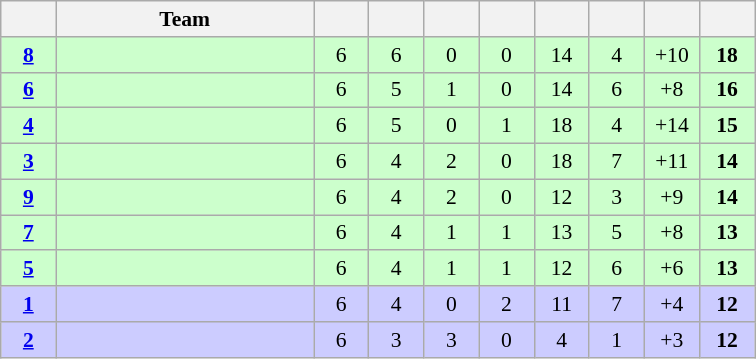<table class="wikitable" style="text-align:center; font-size:90%">
<tr>
<th width=30></th>
<th width=165>Team</th>
<th width=30></th>
<th width=30></th>
<th width=30></th>
<th width=30></th>
<th width=30></th>
<th width=30></th>
<th width=30></th>
<th width=30></th>
</tr>
<tr bgcolor="#ccffcc">
<td><strong><a href='#'>8</a></strong></td>
<td align="left"></td>
<td>6</td>
<td>6</td>
<td>0</td>
<td>0</td>
<td>14</td>
<td>4</td>
<td>+10</td>
<td><strong>18</strong></td>
</tr>
<tr bgcolor="#ccffcc">
<td><strong><a href='#'>6</a></strong></td>
<td align="left"></td>
<td>6</td>
<td>5</td>
<td>1</td>
<td>0</td>
<td>14</td>
<td>6</td>
<td>+8</td>
<td><strong>16</strong></td>
</tr>
<tr bgcolor="#ccffcc">
<td><strong><a href='#'>4</a></strong></td>
<td align="left"></td>
<td>6</td>
<td>5</td>
<td>0</td>
<td>1</td>
<td>18</td>
<td>4</td>
<td>+14</td>
<td><strong>15</strong></td>
</tr>
<tr bgcolor="#ccffcc">
<td><strong><a href='#'>3</a></strong></td>
<td align="left"></td>
<td>6</td>
<td>4</td>
<td>2</td>
<td>0</td>
<td>18</td>
<td>7</td>
<td>+11</td>
<td><strong>14</strong></td>
</tr>
<tr bgcolor="#ccffcc">
<td><strong><a href='#'>9</a></strong></td>
<td align="left"></td>
<td>6</td>
<td>4</td>
<td>2</td>
<td>0</td>
<td>12</td>
<td>3</td>
<td>+9</td>
<td><strong>14</strong></td>
</tr>
<tr bgcolor="#ccffcc">
<td><strong><a href='#'>7</a></strong></td>
<td align="left"></td>
<td>6</td>
<td>4</td>
<td>1</td>
<td>1</td>
<td>13</td>
<td>5</td>
<td>+8</td>
<td><strong>13</strong></td>
</tr>
<tr bgcolor="#ccffcc">
<td><strong><a href='#'>5</a></strong></td>
<td align="left"></td>
<td>6</td>
<td>4</td>
<td>1</td>
<td>1</td>
<td>12</td>
<td>6</td>
<td>+6</td>
<td><strong>13</strong></td>
</tr>
<tr bgcolor="#ccccff">
<td><strong><a href='#'>1</a></strong></td>
<td align="left"></td>
<td>6</td>
<td>4</td>
<td>0</td>
<td>2</td>
<td>11</td>
<td>7</td>
<td>+4</td>
<td><strong>12</strong></td>
</tr>
<tr bgcolor="#ccccff">
<td><strong><a href='#'>2</a></strong></td>
<td align="left"></td>
<td>6</td>
<td>3</td>
<td>3</td>
<td>0</td>
<td>4</td>
<td>1</td>
<td>+3</td>
<td><strong>12</strong></td>
</tr>
</table>
